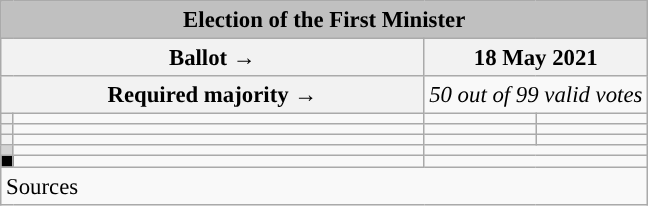<table class="wikitable" style="text-align:center; font-size:95%;">
<tr bgcolor="#E9E9E9">
<td colspan="4" align="center" bgcolor="#C0C0C0"><strong>Election of the First Minister</strong></td>
</tr>
<tr>
<th colspan="2" width="275px">Ballot →</th>
<th colspan="2">18 May 2021</th>
</tr>
<tr>
<th colspan="2">Required majority →</th>
<td colspan="2"><em>50 out of 99 valid votes</em></td>
</tr>
<tr>
<th width="1px" style="background:"></th>
<td align="left"></td>
<td></td>
<td></td>
</tr>
<tr>
<th style="color:inherit;background:"></th>
<td align="left"></td>
<td></td>
<td></td>
</tr>
<tr>
<th style="color:inherit;background:"></th>
<td align="left"></td>
<td></td>
<td></td>
</tr>
<tr>
<th style="color:inherit;background:lightgray;"></th>
<td align="left"></td>
<td colspan="2"></td>
</tr>
<tr>
<th style="color:inherit;background:black;"></th>
<td align="left"></td>
<td colspan="2"></td>
</tr>
<tr>
<td align="left" colspan="6">Sources</td>
</tr>
</table>
